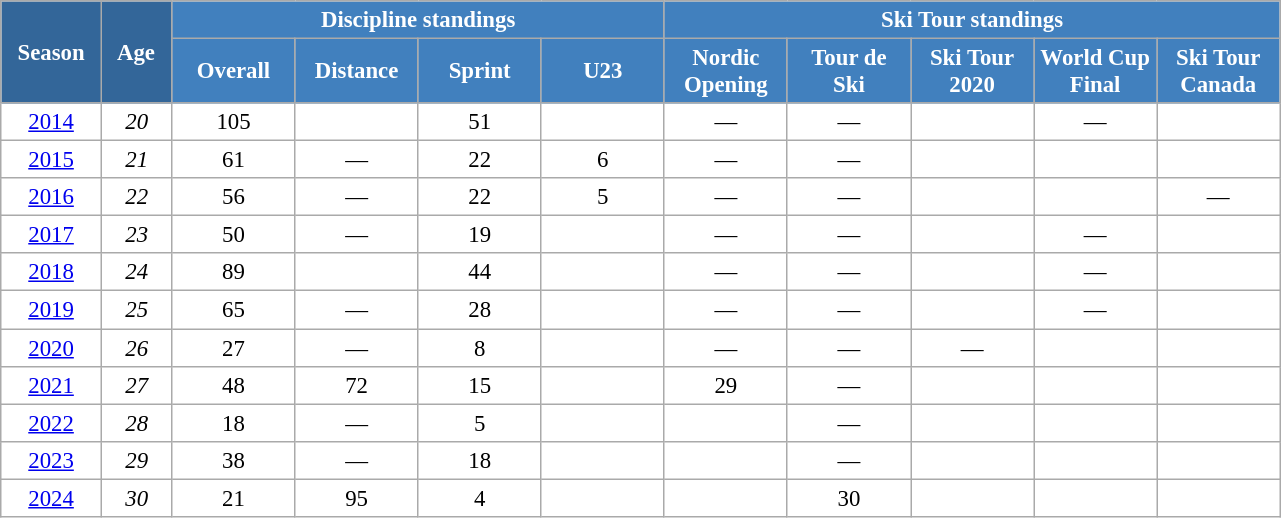<table class="wikitable" style="font-size:95%; text-align:center; border:grey solid 1px; border-collapse:collapse; background:#ffffff;">
<tr>
<th style="background-color:#369; color:white; width:60px;" rowspan="2"> Season </th>
<th style="background-color:#369; color:white; width:40px;" rowspan="2"> Age </th>
<th style="background-color:#4180be; color:white;" colspan="4">Discipline standings</th>
<th style="background-color:#4180be; color:white;" colspan="5">Ski Tour standings</th>
</tr>
<tr>
<th style="background-color:#4180be; color:white; width:75px;">Overall</th>
<th style="background-color:#4180be; color:white; width:75px;">Distance</th>
<th style="background-color:#4180be; color:white; width:75px;">Sprint</th>
<th style="background-color:#4180be; color:white; width:75px;">U23</th>
<th style="background-color:#4180be; color:white; width:75px;">Nordic<br>Opening</th>
<th style="background-color:#4180be; color:white; width:75px;">Tour de<br>Ski</th>
<th style="background-color:#4180be; color:white; width:75px;">Ski Tour<br>2020</th>
<th style="background-color:#4180be; color:white; width:75px;">World Cup<br>Final</th>
<th style="background-color:#4180be; color:white; width:75px;">Ski Tour<br>Canada</th>
</tr>
<tr>
<td><a href='#'>2014</a></td>
<td><em>20</em></td>
<td>105</td>
<td></td>
<td>51</td>
<td></td>
<td>—</td>
<td>—</td>
<td></td>
<td>—</td>
<td></td>
</tr>
<tr>
<td><a href='#'>2015</a></td>
<td><em>21</em></td>
<td>61</td>
<td>—</td>
<td>22</td>
<td>6</td>
<td>—</td>
<td>—</td>
<td></td>
<td></td>
<td></td>
</tr>
<tr>
<td><a href='#'>2016</a></td>
<td><em>22</em></td>
<td>56</td>
<td>—</td>
<td>22</td>
<td>5</td>
<td>—</td>
<td>—</td>
<td></td>
<td></td>
<td>—</td>
</tr>
<tr>
<td><a href='#'>2017</a></td>
<td><em>23</em></td>
<td>50</td>
<td>—</td>
<td>19</td>
<td></td>
<td>—</td>
<td>—</td>
<td></td>
<td>—</td>
<td></td>
</tr>
<tr>
<td><a href='#'>2018</a></td>
<td><em>24</em></td>
<td>89</td>
<td></td>
<td>44</td>
<td></td>
<td>—</td>
<td>—</td>
<td></td>
<td>—</td>
<td></td>
</tr>
<tr>
<td><a href='#'>2019</a></td>
<td><em>25</em></td>
<td>65</td>
<td>—</td>
<td>28</td>
<td></td>
<td>—</td>
<td>—</td>
<td></td>
<td>—</td>
<td></td>
</tr>
<tr>
<td><a href='#'>2020</a></td>
<td><em>26</em></td>
<td>27</td>
<td>—</td>
<td>8</td>
<td></td>
<td>—</td>
<td>—</td>
<td>—</td>
<td></td>
<td></td>
</tr>
<tr>
<td><a href='#'>2021</a></td>
<td><em>27</em></td>
<td>48</td>
<td>72</td>
<td>15</td>
<td></td>
<td>29</td>
<td>—</td>
<td></td>
<td></td>
<td></td>
</tr>
<tr>
<td><a href='#'>2022</a></td>
<td><em>28</em></td>
<td>18</td>
<td>—</td>
<td>5</td>
<td></td>
<td></td>
<td>—</td>
<td></td>
<td></td>
<td></td>
</tr>
<tr>
<td><a href='#'>2023</a></td>
<td><em>29</em></td>
<td>38</td>
<td>—</td>
<td>18</td>
<td></td>
<td></td>
<td>—</td>
<td></td>
<td></td>
<td></td>
</tr>
<tr>
<td><a href='#'>2024</a></td>
<td><em>30</em></td>
<td>21</td>
<td>95</td>
<td>4</td>
<td></td>
<td></td>
<td>30</td>
<td></td>
<td></td>
<td></td>
</tr>
</table>
